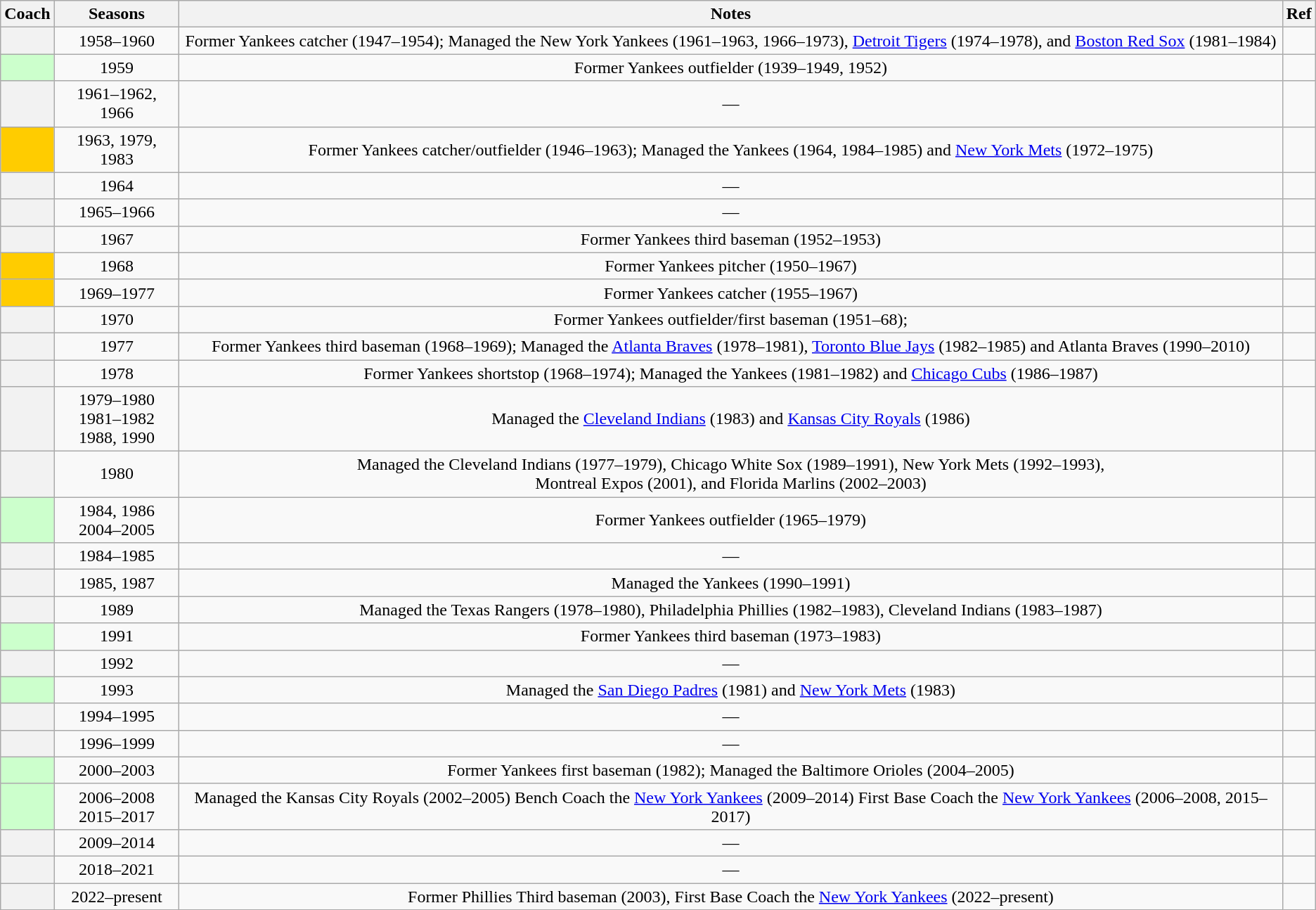<table class="wikitable sortable plainrowheaders" style="text-align:center;">
<tr>
<th scope="col">Coach</th>
<th scope="col">Seasons</th>
<th scope="col" class="unsortable">Notes</th>
<th scope="col" class="unsortable">Ref</th>
</tr>
<tr>
<th scope="row"></th>
<td>1958–1960</td>
<td>Former Yankees catcher (1947–1954); Managed the New York Yankees (1961–1963, 1966–1973), <a href='#'>Detroit Tigers</a> (1974–1978), and <a href='#'>Boston Red Sox</a> (1981–1984)</td>
<td></td>
</tr>
<tr>
<th scope="row" style="background-color:#ccffcc"></th>
<td>1959</td>
<td>Former Yankees outfielder (1939–1949, 1952)</td>
<td></td>
</tr>
<tr>
<th scope="row"></th>
<td>1961–1962, 1966</td>
<td>—</td>
<td></td>
</tr>
<tr>
<th scope="row" style="background-color:#ffcc00"></th>
<td>1963, 1979, 1983</td>
<td>Former Yankees catcher/outfielder (1946–1963); Managed the Yankees (1964, 1984–1985) and <a href='#'>New York Mets</a> (1972–1975)</td>
<td></td>
</tr>
<tr>
<th scope="row"></th>
<td>1964</td>
<td>—</td>
<td></td>
</tr>
<tr>
<th scope="row"></th>
<td>1965–1966</td>
<td>—</td>
<td></td>
</tr>
<tr>
<th scope="row"></th>
<td>1967</td>
<td>Former Yankees third baseman (1952–1953)</td>
<td></td>
</tr>
<tr>
<th scope="row" style="background-color:#ffcc00"></th>
<td>1968</td>
<td>Former Yankees pitcher (1950–1967)</td>
<td></td>
</tr>
<tr>
<th scope="row" style="background-color:#ffcc00"></th>
<td>1969–1977</td>
<td>Former Yankees catcher (1955–1967)</td>
<td></td>
</tr>
<tr>
<th scope="row"></th>
<td>1970</td>
<td>Former Yankees outfielder/first baseman (1951–68);</td>
<td></td>
</tr>
<tr>
<th scope="row"></th>
<td>1977</td>
<td>Former Yankees third baseman (1968–1969); Managed the <a href='#'>Atlanta Braves</a> (1978–1981), <a href='#'>Toronto Blue Jays</a> (1982–1985) and Atlanta Braves (1990–2010)</td>
<td></td>
</tr>
<tr>
<th scope="row"></th>
<td>1978</td>
<td>Former Yankees shortstop (1968–1974);  Managed the Yankees (1981–1982) and <a href='#'>Chicago Cubs</a> (1986–1987)</td>
<td></td>
</tr>
<tr>
<th scope="row"></th>
<td>1979–1980<br>1981–1982<br>1988, 1990</td>
<td>Managed the <a href='#'>Cleveland Indians</a> (1983) and <a href='#'>Kansas City Royals</a> (1986)</td>
<td></td>
</tr>
<tr>
<th scope="row"></th>
<td>1980</td>
<td>Managed the Cleveland Indians (1977–1979), Chicago White Sox (1989–1991), New York Mets (1992–1993),<br>Montreal Expos (2001), and Florida Marlins (2002–2003)</td>
<td></td>
</tr>
<tr>
<th scope="row" style="background-color:#ccffcc"></th>
<td>1984, 1986<br>2004–2005</td>
<td>Former Yankees outfielder (1965–1979)</td>
<td></td>
</tr>
<tr>
<th scope="row"></th>
<td>1984–1985</td>
<td>—</td>
<td></td>
</tr>
<tr>
<th scope="row"></th>
<td>1985, 1987</td>
<td>Managed the Yankees (1990–1991)</td>
<td></td>
</tr>
<tr>
<th scope="row"></th>
<td>1989</td>
<td>Managed the Texas Rangers (1978–1980), Philadelphia Phillies (1982–1983), Cleveland Indians (1983–1987)</td>
<td></td>
</tr>
<tr>
<th scope="row" style="background-color:#ccffcc"></th>
<td>1991</td>
<td>Former Yankees third baseman (1973–1983)</td>
<td></td>
</tr>
<tr>
<th scope="row"></th>
<td>1992</td>
<td>—</td>
<td></td>
</tr>
<tr>
<th scope="row" style="background-color:#ccffcc"></th>
<td>1993</td>
<td>Managed the <a href='#'>San Diego Padres</a> (1981) and <a href='#'>New York Mets</a> (1983)</td>
<td></td>
</tr>
<tr>
<th scope="row"></th>
<td>1994–1995</td>
<td>—</td>
<td></td>
</tr>
<tr>
<th scope="row"></th>
<td>1996–1999</td>
<td>—</td>
<td></td>
</tr>
<tr>
<th scope="row" style="background-color:#ccffcc"></th>
<td>2000–2003</td>
<td>Former Yankees first baseman (1982); Managed the Baltimore Orioles (2004–2005)</td>
<td></td>
</tr>
<tr>
<th scope="row" style="background-color:#ccffcc"></th>
<td>2006–2008<br>2015–2017</td>
<td>Managed the Kansas City Royals (2002–2005) Bench Coach the <a href='#'>New York Yankees</a> (2009–2014) First Base Coach the <a href='#'>New York Yankees</a> (2006–2008, 2015–2017)</td>
<td></td>
</tr>
<tr>
<th scope="row"></th>
<td>2009–2014</td>
<td>—</td>
<td></td>
</tr>
<tr>
<th scope="row"></th>
<td>2018–2021</td>
<td>—</td>
<td></td>
</tr>
<tr>
<th scope="row"></th>
<td>2022–present</td>
<td>Former Phillies Third baseman (2003), First Base Coach the <a href='#'>New York Yankees</a> (2022–present)</td>
<td></td>
</tr>
</table>
